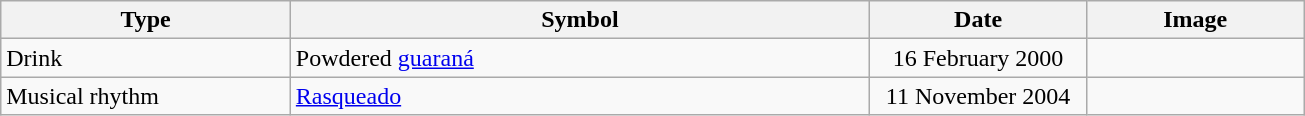<table class="wikitable">
<tr>
<th width="20%">Type</th>
<th width="40%">Symbol</th>
<th width="15%">Date</th>
<th width="15%">Image</th>
</tr>
<tr>
<td>Drink</td>
<td>Powdered <a href='#'>guaraná</a></td>
<td align="center">16 February 2000</td>
<td></td>
</tr>
<tr>
<td>Musical rhythm</td>
<td><a href='#'>Rasqueado</a></td>
<td align="center">11 November 2004</td>
<td></td>
</tr>
</table>
